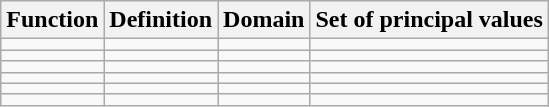<table class="wikitable" style="text-align: center;">
<tr>
<th>Function</th>
<th>Definition</th>
<th>Domain</th>
<th>Set of principal values</th>
</tr>
<tr>
<td></td>
<td></td>
<td></td>
<td></td>
</tr>
<tr>
<td></td>
<td></td>
<td></td>
<td></td>
</tr>
<tr>
<td></td>
<td></td>
<td></td>
<td></td>
</tr>
<tr>
<td></td>
<td></td>
<td></td>
<td></td>
</tr>
<tr>
<td></td>
<td></td>
<td></td>
<td></td>
</tr>
<tr>
<td></td>
<td></td>
<td></td>
<td></td>
</tr>
</table>
